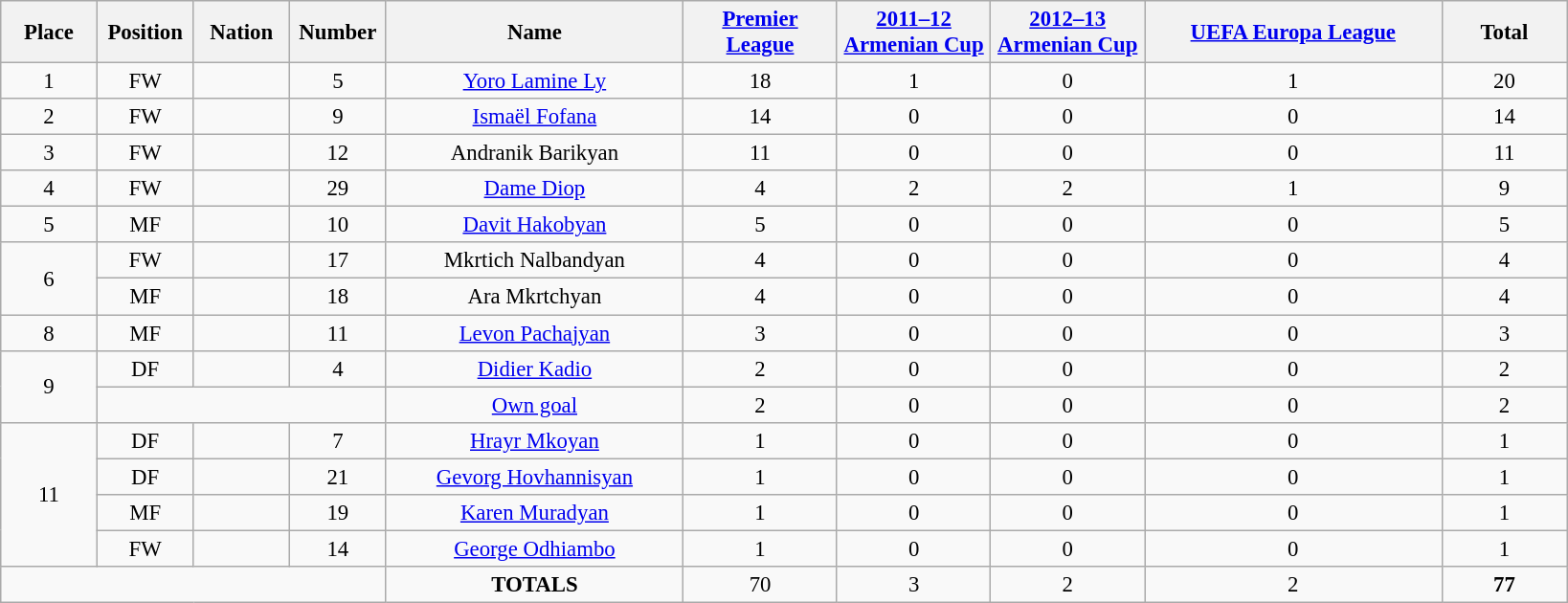<table class="wikitable" style="font-size: 95%; text-align: center;">
<tr>
<th width=60>Place</th>
<th width=60>Position</th>
<th width=60>Nation</th>
<th width=60>Number</th>
<th width=200>Name</th>
<th width=100><a href='#'>Premier League</a></th>
<th width=100><a href='#'>2011–12 Armenian Cup</a></th>
<th width=100><a href='#'>2012–13 Armenian Cup</a></th>
<th width=200><a href='#'>UEFA Europa League</a></th>
<th width=80><strong>Total</strong></th>
</tr>
<tr>
<td>1</td>
<td>FW</td>
<td></td>
<td>5</td>
<td><a href='#'>Yoro Lamine Ly</a></td>
<td>18</td>
<td>1</td>
<td>0</td>
<td>1</td>
<td>20</td>
</tr>
<tr>
<td>2</td>
<td>FW</td>
<td></td>
<td>9</td>
<td><a href='#'>Ismaël Fofana</a></td>
<td>14</td>
<td>0</td>
<td>0</td>
<td>0</td>
<td>14</td>
</tr>
<tr>
<td>3</td>
<td>FW</td>
<td></td>
<td>12</td>
<td>Andranik Barikyan</td>
<td>11</td>
<td>0</td>
<td>0</td>
<td>0</td>
<td>11</td>
</tr>
<tr>
<td>4</td>
<td>FW</td>
<td></td>
<td>29</td>
<td><a href='#'>Dame Diop</a></td>
<td>4</td>
<td>2</td>
<td>2</td>
<td>1</td>
<td>9</td>
</tr>
<tr>
<td>5</td>
<td>MF</td>
<td></td>
<td>10</td>
<td><a href='#'>Davit Hakobyan</a></td>
<td>5</td>
<td>0</td>
<td>0</td>
<td>0</td>
<td>5</td>
</tr>
<tr>
<td rowspan="2">6</td>
<td>FW</td>
<td></td>
<td>17</td>
<td>Mkrtich Nalbandyan</td>
<td>4</td>
<td>0</td>
<td>0</td>
<td>0</td>
<td>4</td>
</tr>
<tr>
<td>MF</td>
<td></td>
<td>18</td>
<td>Ara Mkrtchyan</td>
<td>4</td>
<td>0</td>
<td>0</td>
<td>0</td>
<td>4</td>
</tr>
<tr>
<td>8</td>
<td>MF</td>
<td></td>
<td>11</td>
<td><a href='#'>Levon Pachajyan</a></td>
<td>3</td>
<td>0</td>
<td>0</td>
<td>0</td>
<td>3</td>
</tr>
<tr>
<td rowspan="2">9</td>
<td>DF</td>
<td></td>
<td>4</td>
<td><a href='#'>Didier Kadio</a></td>
<td>2</td>
<td>0</td>
<td>0</td>
<td>0</td>
<td>2</td>
</tr>
<tr>
<td colspan="3"></td>
<td><a href='#'>Own goal</a></td>
<td>2</td>
<td>0</td>
<td>0</td>
<td>0</td>
<td>2</td>
</tr>
<tr>
<td rowspan="4">11</td>
<td>DF</td>
<td></td>
<td>7</td>
<td><a href='#'>Hrayr Mkoyan</a></td>
<td>1</td>
<td>0</td>
<td>0</td>
<td>0</td>
<td>1</td>
</tr>
<tr>
<td>DF</td>
<td></td>
<td>21</td>
<td><a href='#'>Gevorg Hovhannisyan</a></td>
<td>1</td>
<td>0</td>
<td>0</td>
<td>0</td>
<td>1</td>
</tr>
<tr>
<td>MF</td>
<td></td>
<td>19</td>
<td><a href='#'>Karen Muradyan</a></td>
<td>1</td>
<td>0</td>
<td>0</td>
<td>0</td>
<td>1</td>
</tr>
<tr>
<td>FW</td>
<td></td>
<td>14</td>
<td><a href='#'>George Odhiambo</a></td>
<td>1</td>
<td>0</td>
<td>0</td>
<td>0</td>
<td>1</td>
</tr>
<tr>
<td colspan="4"></td>
<td><strong>TOTALS</strong></td>
<td>70</td>
<td>3</td>
<td>2</td>
<td>2</td>
<td><strong>77</strong></td>
</tr>
</table>
